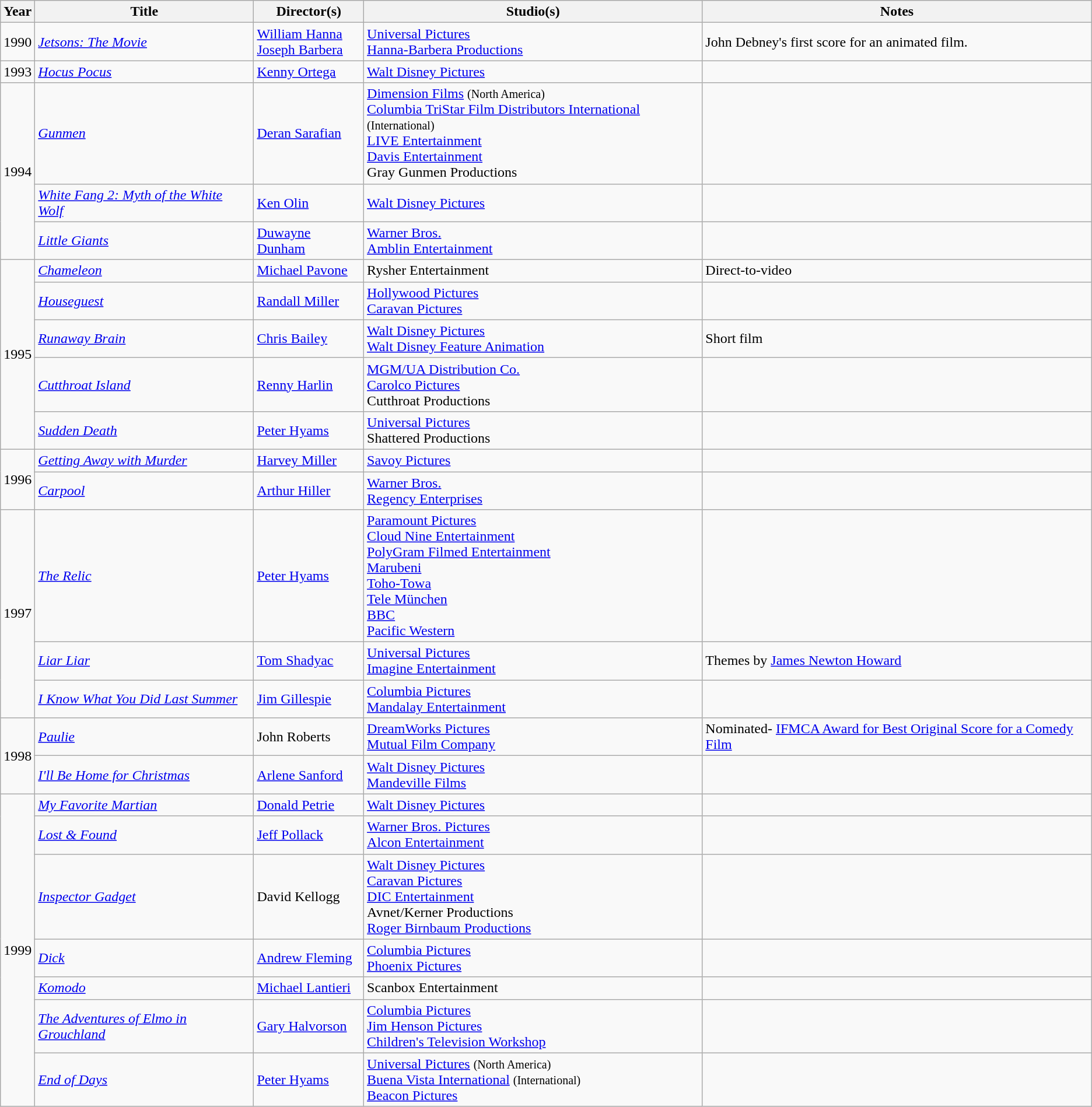<table class="wikitable sortable">
<tr>
<th>Year</th>
<th>Title</th>
<th>Director(s)</th>
<th>Studio(s)</th>
<th>Notes</th>
</tr>
<tr>
<td>1990</td>
<td><em><a href='#'>Jetsons: The Movie</a></em></td>
<td><a href='#'>William Hanna</a><br><a href='#'>Joseph Barbera</a></td>
<td><a href='#'>Universal Pictures</a><br><a href='#'>Hanna-Barbera Productions</a></td>
<td>John Debney's first score for an animated film.</td>
</tr>
<tr>
<td>1993</td>
<td><em><a href='#'>Hocus Pocus</a></em></td>
<td><a href='#'>Kenny Ortega</a></td>
<td><a href='#'>Walt Disney Pictures</a></td>
<td></td>
</tr>
<tr>
<td rowspan="3">1994</td>
<td><em><a href='#'>Gunmen</a></em></td>
<td><a href='#'>Deran Sarafian</a></td>
<td><a href='#'>Dimension Films</a> <small>(North America)</small><br><a href='#'>Columbia TriStar Film Distributors International</a> <small>(International)</small><br><a href='#'>LIVE Entertainment</a><br><a href='#'>Davis Entertainment</a><br>Gray Gunmen Productions</td>
<td></td>
</tr>
<tr>
<td><em><a href='#'>White Fang 2: Myth of the White Wolf</a></em></td>
<td><a href='#'>Ken Olin</a></td>
<td><a href='#'>Walt Disney Pictures</a></td>
<td></td>
</tr>
<tr>
<td><em><a href='#'>Little Giants</a></em></td>
<td><a href='#'>Duwayne Dunham</a></td>
<td><a href='#'>Warner Bros.</a><br><a href='#'>Amblin Entertainment</a></td>
<td></td>
</tr>
<tr>
<td rowspan="5">1995</td>
<td><em><a href='#'>Chameleon</a></em></td>
<td><a href='#'>Michael Pavone</a></td>
<td>Rysher Entertainment</td>
<td>Direct-to-video</td>
</tr>
<tr>
<td><em><a href='#'>Houseguest</a></em></td>
<td><a href='#'>Randall Miller</a></td>
<td><a href='#'>Hollywood Pictures</a><br><a href='#'>Caravan Pictures</a></td>
<td></td>
</tr>
<tr>
<td><em><a href='#'>Runaway Brain</a></em></td>
<td><a href='#'>Chris Bailey</a></td>
<td><a href='#'>Walt Disney Pictures</a><br><a href='#'>Walt Disney Feature Animation</a></td>
<td>Short film</td>
</tr>
<tr>
<td><em><a href='#'>Cutthroat Island</a></em></td>
<td><a href='#'>Renny Harlin</a></td>
<td><a href='#'>MGM/UA Distribution Co.</a><br><a href='#'>Carolco Pictures</a><br>Cutthroat Productions</td>
<td></td>
</tr>
<tr>
<td><em><a href='#'>Sudden Death</a></em></td>
<td><a href='#'>Peter Hyams</a></td>
<td><a href='#'>Universal Pictures</a><br>Shattered Productions</td>
<td></td>
</tr>
<tr>
<td rowspan="2">1996</td>
<td><em><a href='#'>Getting Away with Murder</a></em></td>
<td><a href='#'>Harvey Miller</a></td>
<td><a href='#'>Savoy Pictures</a></td>
<td></td>
</tr>
<tr>
<td><em><a href='#'>Carpool</a></em></td>
<td><a href='#'>Arthur Hiller</a></td>
<td><a href='#'>Warner Bros.</a><br><a href='#'>Regency Enterprises</a></td>
<td></td>
</tr>
<tr>
<td rowspan="3">1997</td>
<td><em><a href='#'>The Relic</a></em></td>
<td><a href='#'>Peter Hyams</a></td>
<td><a href='#'>Paramount Pictures</a><br><a href='#'>Cloud Nine Entertainment</a><br><a href='#'>PolyGram Filmed Entertainment</a><br><a href='#'>Marubeni</a><br><a href='#'>Toho-Towa</a><br><a href='#'>Tele München</a><br><a href='#'>BBC</a><br><a href='#'>Pacific Western</a></td>
<td></td>
</tr>
<tr>
<td><em><a href='#'>Liar Liar</a></em></td>
<td><a href='#'>Tom Shadyac</a></td>
<td><a href='#'>Universal Pictures</a><br><a href='#'>Imagine Entertainment</a></td>
<td>Themes by <a href='#'>James Newton Howard</a></td>
</tr>
<tr>
<td><em><a href='#'>I Know What You Did Last Summer</a></em></td>
<td><a href='#'>Jim Gillespie</a></td>
<td><a href='#'>Columbia Pictures</a><br><a href='#'>Mandalay Entertainment</a></td>
<td></td>
</tr>
<tr>
<td rowspan="2">1998</td>
<td><em><a href='#'>Paulie</a></em></td>
<td>John Roberts</td>
<td><a href='#'>DreamWorks Pictures</a><br><a href='#'>Mutual Film Company</a></td>
<td>Nominated- <a href='#'>IFMCA Award for Best Original Score for a Comedy Film</a></td>
</tr>
<tr>
<td><em><a href='#'>I'll Be Home for Christmas</a></em></td>
<td><a href='#'>Arlene Sanford</a></td>
<td><a href='#'>Walt Disney Pictures</a><br><a href='#'>Mandeville Films</a></td>
<td></td>
</tr>
<tr>
<td rowspan="7">1999</td>
<td><em><a href='#'>My Favorite Martian</a></em></td>
<td><a href='#'>Donald Petrie</a></td>
<td><a href='#'>Walt Disney Pictures</a></td>
<td></td>
</tr>
<tr>
<td><em><a href='#'>Lost & Found</a></em></td>
<td><a href='#'>Jeff Pollack</a></td>
<td><a href='#'>Warner Bros. Pictures</a><br><a href='#'>Alcon Entertainment</a></td>
<td></td>
</tr>
<tr>
<td><em><a href='#'>Inspector Gadget</a></em></td>
<td>David Kellogg</td>
<td><a href='#'>Walt Disney Pictures</a><br><a href='#'>Caravan Pictures</a><br><a href='#'>DIC Entertainment</a><br>Avnet/Kerner Productions<br><a href='#'>Roger Birnbaum Productions</a></td>
<td></td>
</tr>
<tr>
<td><em><a href='#'>Dick</a></em></td>
<td><a href='#'>Andrew Fleming</a></td>
<td><a href='#'>Columbia Pictures</a><br><a href='#'>Phoenix Pictures</a></td>
<td></td>
</tr>
<tr>
<td><em><a href='#'>Komodo</a></em></td>
<td><a href='#'>Michael Lantieri</a></td>
<td>Scanbox Entertainment</td>
<td></td>
</tr>
<tr>
<td><em><a href='#'>The Adventures of Elmo in Grouchland</a></em></td>
<td><a href='#'>Gary Halvorson</a></td>
<td><a href='#'>Columbia Pictures</a><br><a href='#'>Jim Henson Pictures</a><br><a href='#'>Children's Television Workshop</a></td>
<td></td>
</tr>
<tr>
<td><em><a href='#'>End of Days</a></em></td>
<td><a href='#'>Peter Hyams</a></td>
<td><a href='#'>Universal Pictures</a> <small>(North America)</small><br><a href='#'>Buena Vista International</a> <small>(International)</small><br><a href='#'>Beacon Pictures</a></td>
<td></td>
</tr>
</table>
